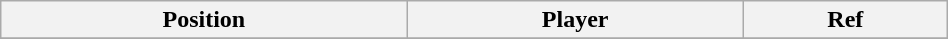<table class="wikitable sortable" style="width:50%; text-align:center; font-size:100%; text-align:left;">
<tr>
<th><strong>Position</strong></th>
<th><strong>Player</strong></th>
<th><strong>Ref</strong></th>
</tr>
<tr>
</tr>
</table>
